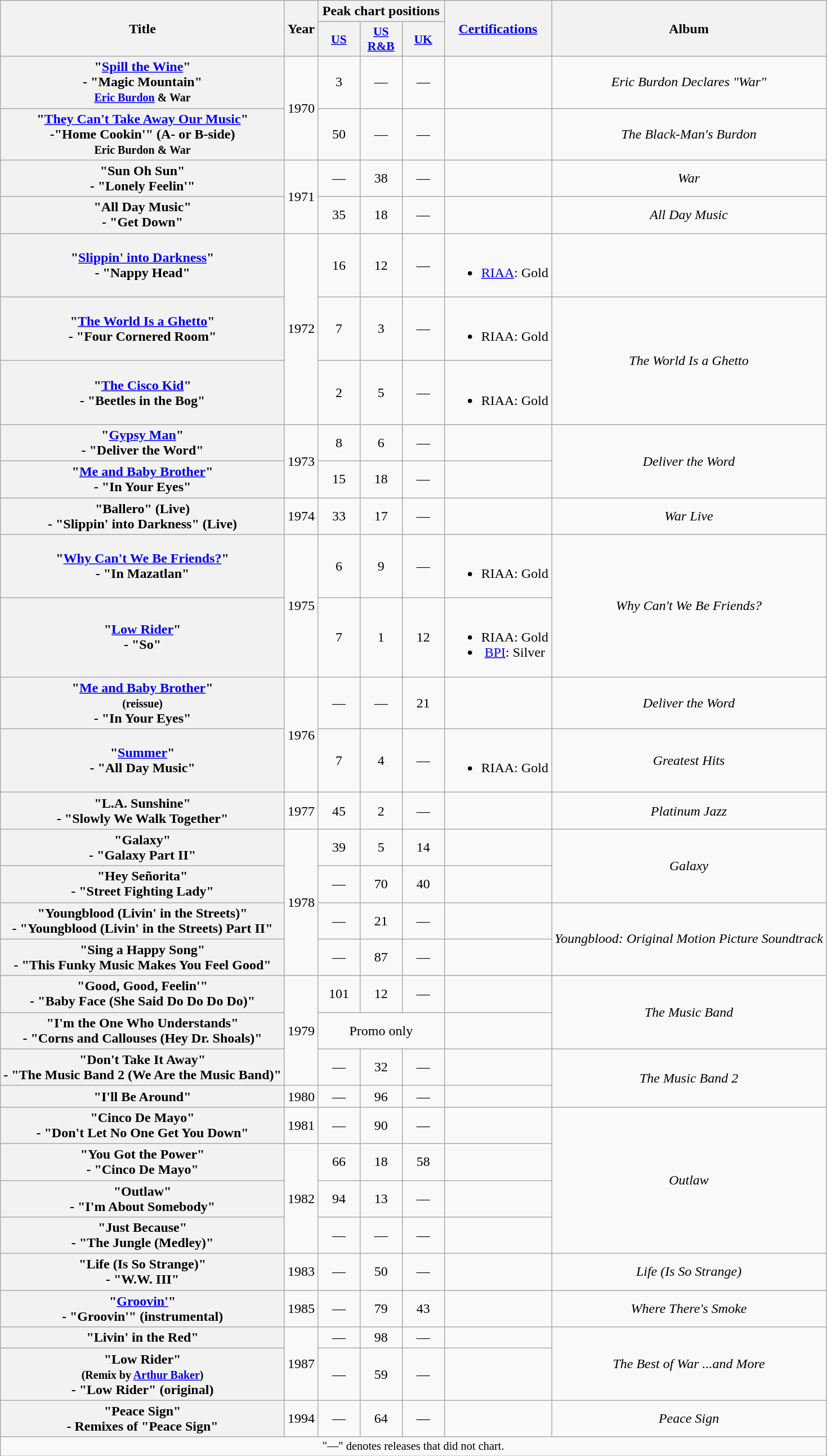<table class="wikitable plainrowheaders" style="text-align:center;">
<tr>
<th scope="col" rowspan="2">Title</th>
<th scope="col" rowspan="2">Year</th>
<th scope="col" colspan="3">Peak chart positions</th>
<th scope="col" rowspan="2"><a href='#'>Certifications</a></th>
<th scope="col" rowspan="2">Album</th>
</tr>
<tr>
<th style="width:3em; font-size:90%"><a href='#'>US</a><br></th>
<th style="width:3em; font-size:90%"><a href='#'>US<br>R&B</a><br></th>
<th style="width:3em; font-size:90%"><a href='#'>UK</a><br></th>
</tr>
<tr>
<th scope="row">"<a href='#'>Spill the Wine</a>"<br>- "Magic Mountain"<br><small><a href='#'>Eric Burdon</a> & War</small></th>
<td rowspan="2">1970</td>
<td>3</td>
<td>—</td>
<td>—</td>
<td></td>
<td><em>Eric Burdon Declares "War"</em></td>
</tr>
<tr>
<th scope="row">"<a href='#'>They Can't Take Away Our Music</a>" <br>-"Home Cookin'" (A- or B-side)<br><small>Eric Burdon & War</small></th>
<td>50</td>
<td>—</td>
<td>—</td>
<td></td>
<td><em>The Black-Man's Burdon</em></td>
</tr>
<tr>
<th scope="row">"Sun Oh Sun" <br>- "Lonely Feelin'"</th>
<td rowspan="2">1971</td>
<td>—</td>
<td>38</td>
<td>—</td>
<td></td>
<td><em>War</em></td>
</tr>
<tr>
<th scope="row">"All Day Music" <br>- "Get Down"</th>
<td>35</td>
<td>18</td>
<td>—</td>
<td></td>
<td><em>All Day Music</em></td>
</tr>
<tr>
<th scope="row">"<a href='#'>Slippin' into Darkness</a>" <br>- "Nappy Head"</th>
<td rowspan="3">1972</td>
<td>16</td>
<td>12</td>
<td>—</td>
<td><br><ul><li><a href='#'>RIAA</a>: Gold</li></ul></td>
</tr>
<tr>
<th scope="row">"<a href='#'>The World Is a Ghetto</a>" <br>- "Four Cornered Room"</th>
<td>7</td>
<td>3</td>
<td>—</td>
<td><br><ul><li>RIAA: Gold</li></ul></td>
<td rowspan="2"><em>The World Is a Ghetto</em></td>
</tr>
<tr>
<th scope="row">"<a href='#'>The Cisco Kid</a>" <br>- "Beetles in the Bog"</th>
<td>2</td>
<td>5</td>
<td>—</td>
<td><br><ul><li>RIAA: Gold</li></ul></td>
</tr>
<tr>
<th scope="row">"<a href='#'>Gypsy Man</a>" <br>- "Deliver the Word"</th>
<td rowspan="2">1973</td>
<td>8</td>
<td>6</td>
<td>—</td>
<td></td>
<td rowspan="2"><em>Deliver the Word</em></td>
</tr>
<tr>
<th scope="row">"<a href='#'>Me and Baby Brother</a>" <br>- "In Your Eyes"</th>
<td>15</td>
<td>18</td>
<td>—</td>
<td></td>
</tr>
<tr>
<th scope="row">"Ballero" (Live) <br>- "Slippin' into Darkness" (Live)</th>
<td>1974</td>
<td>33</td>
<td>17</td>
<td>—</td>
<td></td>
<td><em>War Live</em></td>
</tr>
<tr>
<th scope="row">"<a href='#'>Why Can't We Be Friends?</a>" <br>- "In Mazatlan"</th>
<td rowspan="2">1975</td>
<td>6</td>
<td>9</td>
<td>—</td>
<td><br><ul><li>RIAA: Gold</li></ul></td>
<td rowspan="2"><em>Why Can't We Be Friends?</em></td>
</tr>
<tr>
<th scope="row">"<a href='#'>Low Rider</a>" <br> - "So"</th>
<td>7</td>
<td>1</td>
<td>12</td>
<td><br><ul><li>RIAA: Gold</li><li><a href='#'>BPI</a>: Silver</li></ul></td>
</tr>
<tr>
<th scope="row">"<a href='#'>Me and Baby Brother</a>"<br><small>(reissue)</small> <br>- "In Your Eyes"</th>
<td rowspan="2">1976</td>
<td>—</td>
<td>—</td>
<td>21</td>
<td></td>
<td><em>Deliver the Word</em></td>
</tr>
<tr>
<th scope="row">"<a href='#'>Summer</a>" <br>- "All Day Music"</th>
<td>7</td>
<td>4</td>
<td>—</td>
<td><br><ul><li>RIAA: Gold</li></ul></td>
<td><em>Greatest Hits</em></td>
</tr>
<tr>
<th scope="row">"L.A. Sunshine" <br>- "Slowly We Walk Together"</th>
<td>1977</td>
<td>45</td>
<td>2</td>
<td>—</td>
<td></td>
<td><em>Platinum Jazz</em></td>
</tr>
<tr>
<th scope="row">"Galaxy" <br>- "Galaxy Part II"</th>
<td rowspan="4">1978</td>
<td>39</td>
<td>5</td>
<td>14</td>
<td></td>
<td rowspan="2"><em>Galaxy</em></td>
</tr>
<tr>
<th scope="row">"Hey Señorita" <br>- "Street Fighting Lady"</th>
<td>—</td>
<td>70</td>
<td>40</td>
</tr>
<tr>
<th scope="row">"Youngblood (Livin' in the Streets)" <br>- "Youngblood (Livin' in the Streets) Part II"</th>
<td>—</td>
<td>21</td>
<td>—</td>
<td></td>
<td rowspan="2"><em>Youngblood: Original Motion Picture Soundtrack</em></td>
</tr>
<tr>
<th scope="row">"Sing a Happy Song" <br>- "This Funky Music Makes You Feel Good"</th>
<td>—</td>
<td>87</td>
<td>—</td>
<td></td>
</tr>
<tr>
<th scope="row">"Good, Good, Feelin'" <br>- "Baby Face (She Said Do Do Do Do)"</th>
<td rowspan="3">1979</td>
<td>101</td>
<td>12</td>
<td>—</td>
<td></td>
<td rowspan="2"><em>The Music Band</em></td>
</tr>
<tr>
<th scope="row">"I'm the One Who Understands" <br>- "Corns and Callouses (Hey Dr. Shoals)"</th>
<td colspan="3">Promo only</td>
<td></td>
</tr>
<tr>
<th scope="row">"Don't Take It Away" <br>- "The Music Band 2 (We Are the Music Band)"</th>
<td>—</td>
<td>32</td>
<td>—</td>
<td></td>
<td rowspan="2"><em>The Music Band 2</em></td>
</tr>
<tr>
<th scope="row">"I'll Be Around"</th>
<td>1980</td>
<td>—</td>
<td>96</td>
<td>—</td>
<td></td>
</tr>
<tr>
<th scope="row">"Cinco De Mayo" <br>- "Don't Let No One Get You Down"</th>
<td>1981</td>
<td>—</td>
<td>90</td>
<td>—</td>
<td></td>
<td rowspan="4"><em>Outlaw</em></td>
</tr>
<tr>
<th scope="row">"You Got the Power" <br>- "Cinco De Mayo"</th>
<td rowspan="3">1982</td>
<td>66</td>
<td>18</td>
<td>58</td>
<td></td>
</tr>
<tr>
<th scope="row">"Outlaw" <br>- "I'm About Somebody"</th>
<td>94</td>
<td>13</td>
<td>—</td>
<td></td>
</tr>
<tr>
<th scope="row">"Just Because" <br>- "The Jungle (Medley)"</th>
<td>—</td>
<td>—</td>
<td>—</td>
</tr>
<tr>
<th scope="row">"Life (Is So Strange)" <br>- "W.W. III"</th>
<td>1983</td>
<td>—</td>
<td>50</td>
<td>—</td>
<td></td>
<td><em>Life (Is So Strange)</em></td>
</tr>
<tr>
<th scope="row">"<a href='#'>Groovin'</a>" <br>- "Groovin'" (instrumental)</th>
<td>1985</td>
<td>—</td>
<td>79</td>
<td>43</td>
<td></td>
<td><em>Where There's Smoke</em></td>
</tr>
<tr>
<th scope="row">"Livin' in the Red"</th>
<td rowspan="2">1987</td>
<td>—</td>
<td>98</td>
<td>—</td>
<td></td>
<td rowspan="2"><em>The Best of War ...and More</em></td>
</tr>
<tr>
<th scope="row">"Low Rider"<br><small>(Remix by <a href='#'>Arthur Baker</a>)</small> <br>- "Low Rider" (original)</th>
<td>—</td>
<td>59</td>
<td>—</td>
</tr>
<tr>
<th scope="row">"Peace Sign"<br> - Remixes of "Peace Sign"</th>
<td>1994</td>
<td>—</td>
<td>64</td>
<td>—</td>
<td></td>
<td><em>Peace Sign</em></td>
</tr>
<tr>
<td colspan="8" align="center" style="font-size:85%">"—" denotes releases that did not chart.</td>
</tr>
</table>
